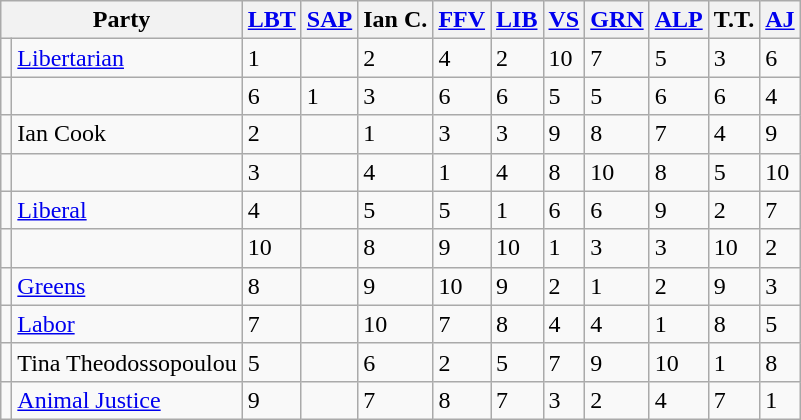<table class="wikitable">
<tr>
<th colspan="2">Party</th>
<th><a href='#'>LBT</a></th>
<th><a href='#'>SAP</a></th>
<th>Ian C.</th>
<th><a href='#'>FFV</a></th>
<th><a href='#'>LIB</a></th>
<th><a href='#'>VS</a></th>
<th><a href='#'>GRN</a></th>
<th><a href='#'>ALP</a></th>
<th>T.T.</th>
<th><a href='#'>AJ</a></th>
</tr>
<tr>
<td></td>
<td><a href='#'>Libertarian</a></td>
<td>1</td>
<td></td>
<td>2</td>
<td>4</td>
<td>2</td>
<td>10</td>
<td>7</td>
<td>5</td>
<td>3</td>
<td>6</td>
</tr>
<tr>
<td></td>
<td></td>
<td>6</td>
<td>1</td>
<td>3</td>
<td>6</td>
<td>6</td>
<td>5</td>
<td>5</td>
<td>6</td>
<td>6</td>
<td>4</td>
</tr>
<tr>
<td></td>
<td>Ian Cook</td>
<td>2</td>
<td></td>
<td>1</td>
<td>3</td>
<td>3</td>
<td>9</td>
<td>8</td>
<td>7</td>
<td>4</td>
<td>9</td>
</tr>
<tr>
<td></td>
<td></td>
<td>3</td>
<td></td>
<td>4</td>
<td>1</td>
<td>4</td>
<td>8</td>
<td>10</td>
<td>8</td>
<td>5</td>
<td>10</td>
</tr>
<tr>
<td></td>
<td><a href='#'>Liberal</a></td>
<td>4</td>
<td></td>
<td>5</td>
<td>5</td>
<td>1</td>
<td>6</td>
<td>6</td>
<td>9</td>
<td>2</td>
<td>7</td>
</tr>
<tr>
<td></td>
<td></td>
<td>10</td>
<td></td>
<td>8</td>
<td>9</td>
<td>10</td>
<td>1</td>
<td>3</td>
<td>3</td>
<td>10</td>
<td>2</td>
</tr>
<tr>
<td></td>
<td><a href='#'>Greens</a></td>
<td>8</td>
<td></td>
<td>9</td>
<td>10</td>
<td>9</td>
<td>2</td>
<td>1</td>
<td>2</td>
<td>9</td>
<td>3</td>
</tr>
<tr>
<td></td>
<td><a href='#'>Labor</a></td>
<td>7</td>
<td></td>
<td>10</td>
<td>7</td>
<td>8</td>
<td>4</td>
<td>4</td>
<td>1</td>
<td>8</td>
<td>5</td>
</tr>
<tr>
<td></td>
<td>Tina Theodossopoulou</td>
<td>5</td>
<td></td>
<td>6</td>
<td>2</td>
<td>5</td>
<td>7</td>
<td>9</td>
<td>10</td>
<td>1</td>
<td>8</td>
</tr>
<tr>
<td></td>
<td><a href='#'>Animal Justice</a></td>
<td>9</td>
<td></td>
<td>7</td>
<td>8</td>
<td>7</td>
<td>3</td>
<td>2</td>
<td>4</td>
<td>7</td>
<td>1</td>
</tr>
</table>
